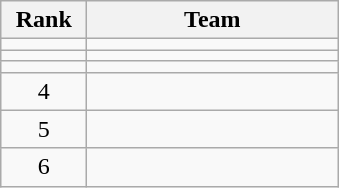<table class="wikitable" style="text-align: center">
<tr>
<th width=50>Rank</th>
<th width=160>Team</th>
</tr>
<tr>
<td></td>
<td align=left></td>
</tr>
<tr>
<td></td>
<td align=left></td>
</tr>
<tr>
<td></td>
<td align=left></td>
</tr>
<tr>
<td>4</td>
<td align=left></td>
</tr>
<tr>
<td>5</td>
<td align=left></td>
</tr>
<tr>
<td>6</td>
<td align=left></td>
</tr>
</table>
